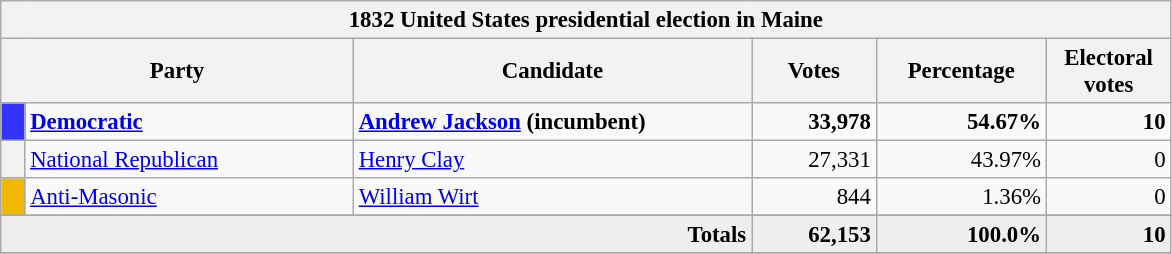<table class="wikitable" style="font-size: 95%;">
<tr>
<th colspan="6">1832 United States presidential election in Maine</th>
</tr>
<tr>
<th colspan="2" style="width: 15em">Party</th>
<th style="width: 17em">Candidate</th>
<th style="width: 5em">Votes</th>
<th style="width: 7em">Percentage</th>
<th style="width: 5em">Electoral votes</th>
</tr>
<tr>
<th style="background-color:#3333FF; width: 3px"></th>
<td style="width: 130px"><strong><a href='#'>Democratic</a></strong></td>
<td><strong><a href='#'>Andrew Jackson</a> (incumbent)</strong></td>
<td align="right"><strong>33,978</strong></td>
<td align="right"><strong>54.67%</strong></td>
<td align="right"><strong>10</strong></td>
</tr>
<tr>
<th></th>
<td style="width: 130px"><a href='#'>National Republican</a></td>
<td><a href='#'>Henry Clay</a></td>
<td align="right">27,331</td>
<td align="right">43.97%</td>
<td align="right">0</td>
</tr>
<tr>
<th style="background-color:#F1BA00; width: 3px"></th>
<td style="width: 130px"><a href='#'>Anti-Masonic</a></td>
<td><a href='#'>William Wirt</a></td>
<td align="right">844</td>
<td align="right">1.36%</td>
<td align="right">0</td>
</tr>
<tr>
</tr>
<tr bgcolor="#EEEEEE">
<td colspan="3" align="right"><strong>Totals</strong></td>
<td align="right"><strong>62,153</strong></td>
<td align="right"><strong>100.0%</strong></td>
<td align="right"><strong>10</strong></td>
</tr>
<tr>
</tr>
</table>
